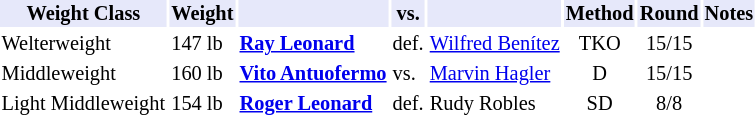<table class="toccolours" style="font-size: 85%;">
<tr>
<th style="background:#e6e8fa; color:#000; text-align:center;">Weight Class</th>
<th style="background:#e6e8fa; color:#000; text-align:center;">Weight</th>
<th style="background:#e6e8fa; color:#000; text-align:center;"></th>
<th style="background:#e6e8fa; color:#000; text-align:center;">vs.</th>
<th style="background:#e6e8fa; color:#000; text-align:center;"></th>
<th style="background:#e6e8fa; color:#000; text-align:center;">Method</th>
<th style="background:#e6e8fa; color:#000; text-align:center;">Round</th>
<th style="background:#e6e8fa; color:#000; text-align:center;">Notes</th>
</tr>
<tr>
<td>Welterweight</td>
<td>147 lb</td>
<td><strong><a href='#'>Ray Leonard</a></strong></td>
<td>def.</td>
<td><a href='#'>Wilfred Benítez</a></td>
<td align=center>TKO</td>
<td align=center>15/15</td>
<td></td>
</tr>
<tr>
<td>Middleweight</td>
<td>160 lb</td>
<td><strong><a href='#'>Vito Antuofermo</a></strong></td>
<td>vs.</td>
<td><a href='#'>Marvin Hagler</a></td>
<td align=center>D</td>
<td align=center>15/15</td>
<td></td>
</tr>
<tr>
<td>Light Middleweight</td>
<td>154 lb</td>
<td><strong><a href='#'>Roger Leonard</a></strong></td>
<td>def.</td>
<td>Rudy Robles</td>
<td align=center>SD</td>
<td align=center>8/8</td>
</tr>
<tr>
</tr>
</table>
